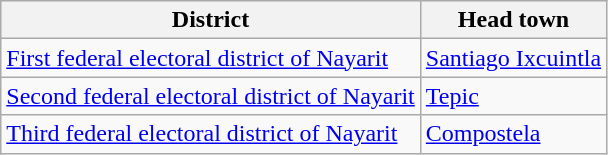<table class="wikitable" border="1">
<tr style="background:#efefef;">
<th><strong>District</strong></th>
<th><strong>Head town</strong></th>
</tr>
<tr>
<td><a href='#'>First federal electoral district of Nayarit</a></td>
<td><a href='#'>Santiago Ixcuintla</a></td>
</tr>
<tr>
<td><a href='#'>Second federal electoral district of Nayarit</a></td>
<td><a href='#'>Tepic</a></td>
</tr>
<tr>
<td><a href='#'>Third federal electoral district of Nayarit</a></td>
<td><a href='#'>Compostela</a></td>
</tr>
</table>
